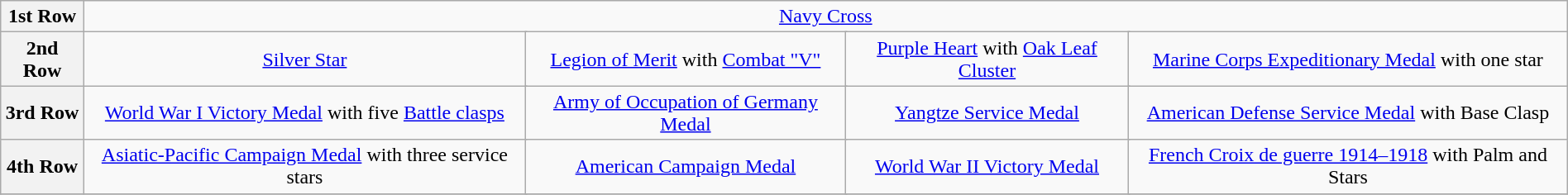<table class="wikitable" style="margin:1em auto; text-align:center;">
<tr>
<th>1st Row</th>
<td colspan="14"><a href='#'>Navy Cross</a></td>
</tr>
<tr>
<th>2nd Row</th>
<td colspan="4"><a href='#'>Silver Star</a></td>
<td colspan="4"><a href='#'>Legion of Merit</a> with <a href='#'>Combat "V"</a></td>
<td colspan="4"><a href='#'>Purple Heart</a> with <a href='#'>Oak Leaf Cluster</a></td>
<td colspan="4"><a href='#'>Marine Corps Expeditionary Medal</a> with one star</td>
</tr>
<tr>
<th>3rd Row</th>
<td colspan="4"><a href='#'>World War I Victory Medal</a> with five <a href='#'>Battle clasps</a></td>
<td colspan="4"><a href='#'>Army of Occupation of Germany Medal</a></td>
<td colspan="4"><a href='#'>Yangtze Service Medal</a></td>
<td colspan="4"><a href='#'>American Defense Service Medal</a> with Base Clasp</td>
</tr>
<tr>
<th>4th Row</th>
<td colspan="4"><a href='#'>Asiatic-Pacific Campaign Medal</a> with three service stars</td>
<td colspan="4"><a href='#'>American Campaign Medal</a></td>
<td colspan="4"><a href='#'>World War II Victory Medal</a></td>
<td colspan="4"><a href='#'>French Croix de guerre 1914–1918</a> with Palm and Stars</td>
</tr>
<tr>
</tr>
</table>
